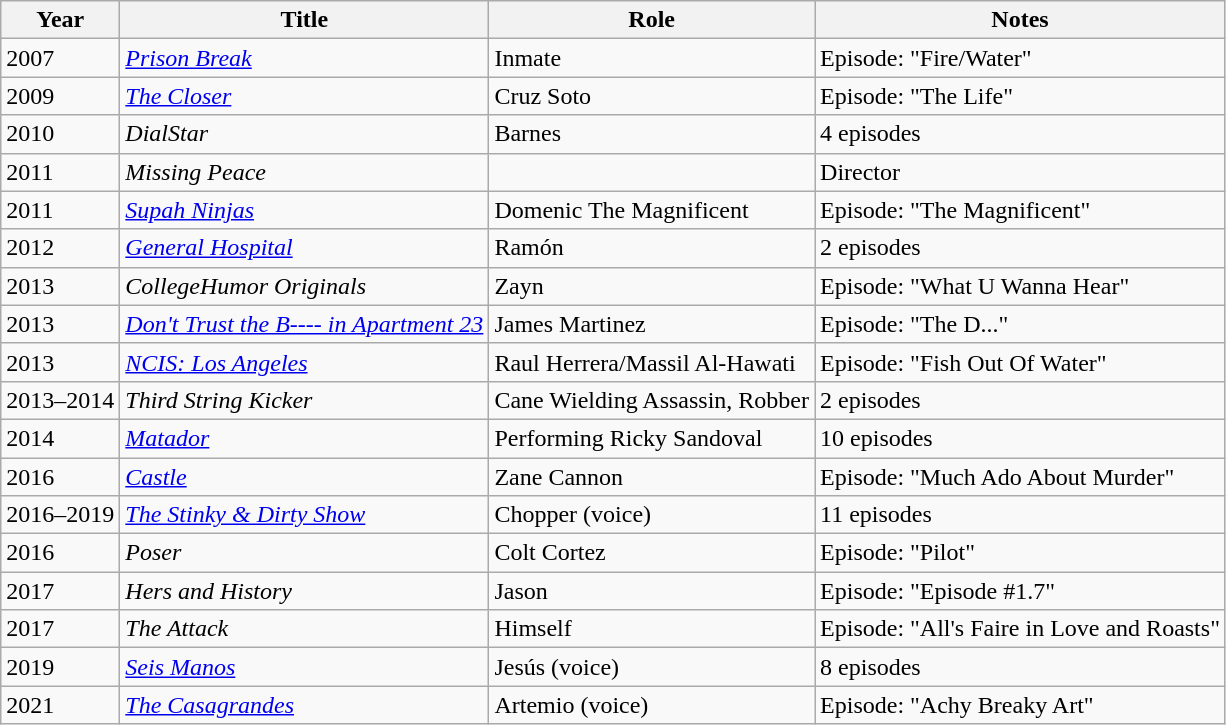<table class="wikitable sortable">
<tr>
<th>Year</th>
<th>Title</th>
<th>Role</th>
<th>Notes</th>
</tr>
<tr>
<td>2007</td>
<td><em><a href='#'>Prison Break</a></em></td>
<td>Inmate</td>
<td>Episode: "Fire/Water"</td>
</tr>
<tr>
<td>2009</td>
<td><em><a href='#'>The Closer</a></em></td>
<td>Cruz Soto</td>
<td>Episode: "The Life"</td>
</tr>
<tr>
<td>2010</td>
<td><em>DialStar</em></td>
<td>Barnes</td>
<td>4 episodes</td>
</tr>
<tr>
<td>2011</td>
<td><em>Missing Peace</em></td>
<td></td>
<td>Director</td>
</tr>
<tr>
<td>2011</td>
<td><em><a href='#'>Supah Ninjas</a></em></td>
<td>Domenic The Magnificent</td>
<td>Episode: "The Magnificent"</td>
</tr>
<tr>
<td>2012</td>
<td><em><a href='#'>General Hospital</a></em></td>
<td>Ramón</td>
<td>2 episodes</td>
</tr>
<tr>
<td>2013</td>
<td><em>CollegeHumor Originals</em></td>
<td>Zayn</td>
<td>Episode: "What U Wanna Hear"</td>
</tr>
<tr>
<td>2013</td>
<td><em><a href='#'>Don't Trust the B---- in Apartment 23</a></em></td>
<td>James Martinez</td>
<td>Episode: "The D..."</td>
</tr>
<tr>
<td>2013</td>
<td><em><a href='#'>NCIS: Los Angeles</a></em></td>
<td>Raul Herrera/Massil Al-Hawati</td>
<td>Episode: "Fish Out Of Water"</td>
</tr>
<tr>
<td>2013–2014</td>
<td><em>Third String Kicker</em></td>
<td>Cane Wielding Assassin, Robber</td>
<td>2 episodes</td>
</tr>
<tr>
<td>2014</td>
<td><em><a href='#'>Matador</a></em></td>
<td>Performing Ricky Sandoval</td>
<td>10 episodes</td>
</tr>
<tr>
<td>2016</td>
<td><em><a href='#'>Castle</a></em></td>
<td>Zane Cannon</td>
<td>Episode: "Much Ado About Murder"</td>
</tr>
<tr>
<td>2016–2019</td>
<td><em><a href='#'>The Stinky & Dirty Show</a></em></td>
<td>Chopper (voice)</td>
<td>11 episodes</td>
</tr>
<tr>
<td>2016</td>
<td><em>Poser</em></td>
<td>Colt Cortez</td>
<td>Episode: "Pilot"</td>
</tr>
<tr>
<td>2017</td>
<td><em>Hers and History</em></td>
<td>Jason</td>
<td>Episode: "Episode #1.7"</td>
</tr>
<tr>
<td>2017</td>
<td><em>The Attack</em></td>
<td>Himself</td>
<td>Episode: "All's Faire in Love and Roasts"</td>
</tr>
<tr>
<td>2019</td>
<td><em><a href='#'>Seis Manos</a></em></td>
<td>Jesús (voice)</td>
<td>8 episodes</td>
</tr>
<tr>
<td>2021</td>
<td><em><a href='#'>The Casagrandes</a></em></td>
<td>Artemio (voice)</td>
<td>Episode: "Achy Breaky Art"</td>
</tr>
</table>
